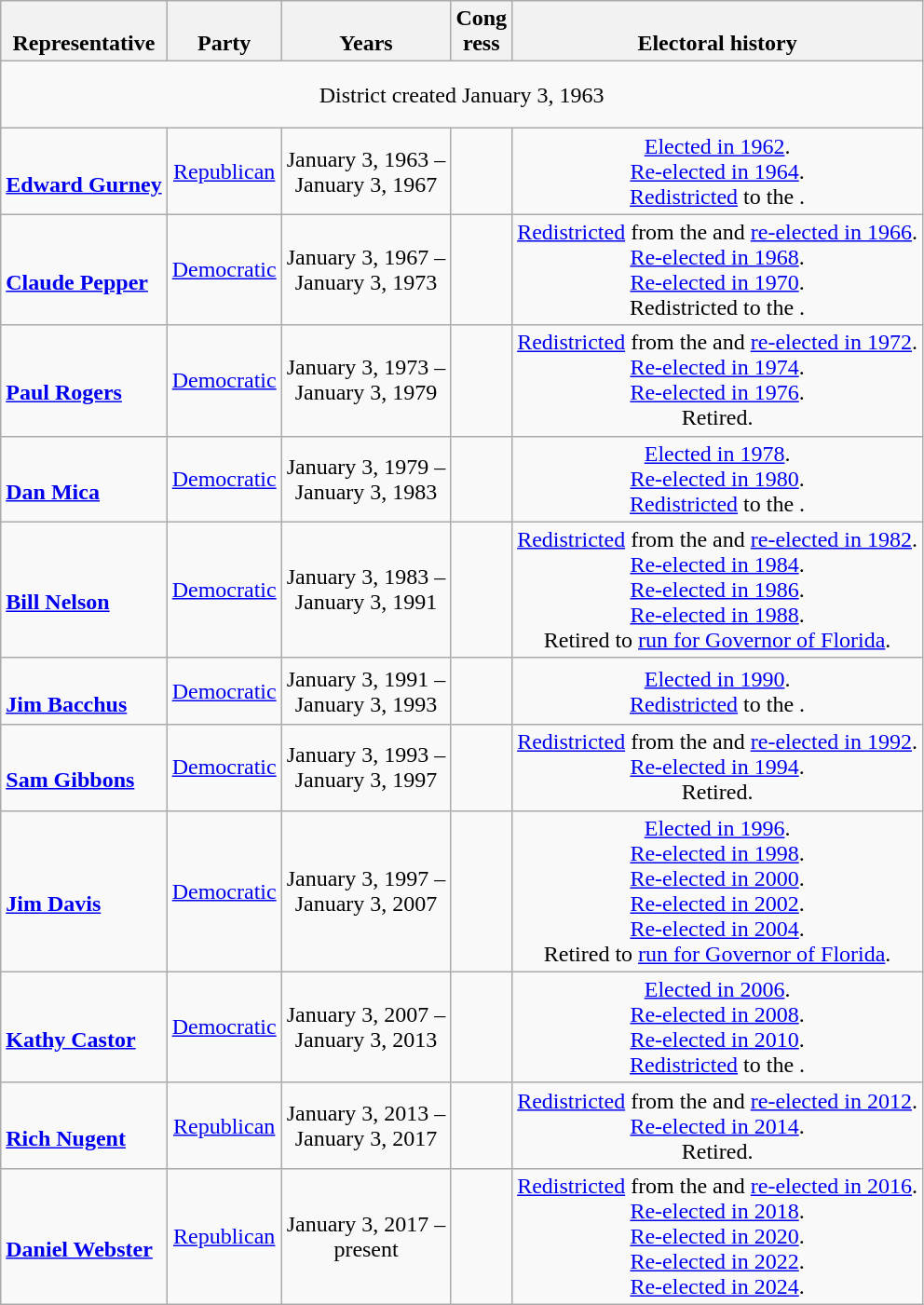<table class=wikitable style="text-align:center">
<tr valign=bottom>
<th>Representative</th>
<th>Party</th>
<th>Years</th>
<th>Cong<br>ress</th>
<th>Electoral history</th>
</tr>
<tr style="height:3em">
<td colspan=5>District created January 3, 1963</td>
</tr>
<tr style="height:3em">
<td align=left><br><strong><a href='#'>Edward Gurney</a></strong><br></td>
<td><a href='#'>Republican</a></td>
<td nowrap>January 3, 1963 –<br>January 3, 1967</td>
<td></td>
<td><a href='#'>Elected in 1962</a>.<br><a href='#'>Re-elected in 1964</a>.<br><a href='#'>Redistricted</a> to the .</td>
</tr>
<tr style="height:3em">
<td align=left><br><strong><a href='#'>Claude Pepper</a></strong><br></td>
<td><a href='#'>Democratic</a></td>
<td nowrap>January 3, 1967 –<br>January 3, 1973</td>
<td></td>
<td><a href='#'>Redistricted</a> from the  and <a href='#'>re-elected in 1966</a>.<br><a href='#'>Re-elected in 1968</a>.<br><a href='#'>Re-elected in 1970</a>.<br>Redistricted to the .</td>
</tr>
<tr style="height:3em">
<td align=left><br><strong><a href='#'>Paul Rogers</a></strong><br></td>
<td><a href='#'>Democratic</a></td>
<td nowrap>January 3, 1973 –<br>January 3, 1979</td>
<td></td>
<td><a href='#'>Redistricted</a> from the  and <a href='#'>re-elected in 1972</a>.<br><a href='#'>Re-elected in 1974</a>.<br><a href='#'>Re-elected in 1976</a>.<br>Retired.</td>
</tr>
<tr style="height:3em">
<td align=left><br><strong><a href='#'>Dan Mica</a></strong><br></td>
<td><a href='#'>Democratic</a></td>
<td nowrap>January 3, 1979 –<br>January 3, 1983</td>
<td></td>
<td><a href='#'>Elected in 1978</a>.<br><a href='#'>Re-elected in 1980</a>.<br><a href='#'>Redistricted</a> to the .</td>
</tr>
<tr style="height:3em">
<td align=left><br><strong><a href='#'>Bill Nelson</a></strong><br></td>
<td><a href='#'>Democratic</a></td>
<td nowrap>January 3, 1983 –<br>January 3, 1991</td>
<td></td>
<td><a href='#'>Redistricted</a> from the  and <a href='#'>re-elected in 1982</a>.<br><a href='#'>Re-elected in 1984</a>.<br><a href='#'>Re-elected in 1986</a>.<br><a href='#'>Re-elected in 1988</a>.<br>Retired to <a href='#'>run for Governor of Florida</a>.</td>
</tr>
<tr style="height:3em">
<td align=left><br><strong><a href='#'>Jim Bacchus</a></strong><br></td>
<td><a href='#'>Democratic</a></td>
<td nowrap>January 3, 1991 –<br>January 3, 1993</td>
<td></td>
<td><a href='#'>Elected in 1990</a>.<br><a href='#'>Redistricted</a> to the .</td>
</tr>
<tr style="height:3em">
<td align=left><br><strong><a href='#'>Sam Gibbons</a></strong><br></td>
<td><a href='#'>Democratic</a></td>
<td nowrap>January 3, 1993 –<br>January 3, 1997</td>
<td></td>
<td><a href='#'>Redistricted</a> from the  and <a href='#'>re-elected in 1992</a>.<br><a href='#'>Re-elected in 1994</a>.<br>Retired.</td>
</tr>
<tr style="height:3em">
<td align=left><br><strong><a href='#'>Jim Davis</a></strong><br></td>
<td><a href='#'>Democratic</a></td>
<td nowrap>January 3, 1997 –<br>January 3, 2007</td>
<td></td>
<td><a href='#'>Elected in 1996</a>.<br><a href='#'>Re-elected in 1998</a>.<br><a href='#'>Re-elected in 2000</a>.<br><a href='#'>Re-elected in 2002</a>.<br><a href='#'>Re-elected in 2004</a>.<br> Retired to <a href='#'>run for Governor of Florida</a>.</td>
</tr>
<tr style="height:3em">
<td align=left><br><strong><a href='#'>Kathy Castor</a></strong><br></td>
<td><a href='#'>Democratic</a></td>
<td nowrap>January 3, 2007 –<br>January 3, 2013</td>
<td></td>
<td><a href='#'>Elected in 2006</a>.<br><a href='#'>Re-elected in 2008</a>.<br><a href='#'>Re-elected in 2010</a>.<br><a href='#'>Redistricted</a> to the .</td>
</tr>
<tr style="height:3em">
<td align=left><br><strong><a href='#'>Rich Nugent</a></strong><br></td>
<td><a href='#'>Republican</a></td>
<td nowrap>January 3, 2013 –<br>January 3, 2017</td>
<td></td>
<td><a href='#'>Redistricted</a> from the  and <a href='#'>re-elected in 2012</a>.<br><a href='#'>Re-elected in 2014</a>.<br>Retired.</td>
</tr>
<tr style="height:3em">
<td align=left><br><strong><a href='#'>Daniel Webster</a></strong><br></td>
<td><a href='#'>Republican</a></td>
<td nowrap>January 3, 2017 –<br>present</td>
<td></td>
<td><a href='#'>Redistricted</a> from the  and <a href='#'>re-elected in 2016</a>.<br><a href='#'>Re-elected in 2018</a>.<br><a href='#'>Re-elected in 2020</a>.<br><a href='#'>Re-elected in 2022</a>.<br><a href='#'>Re-elected in 2024</a>.</td>
</tr>
</table>
